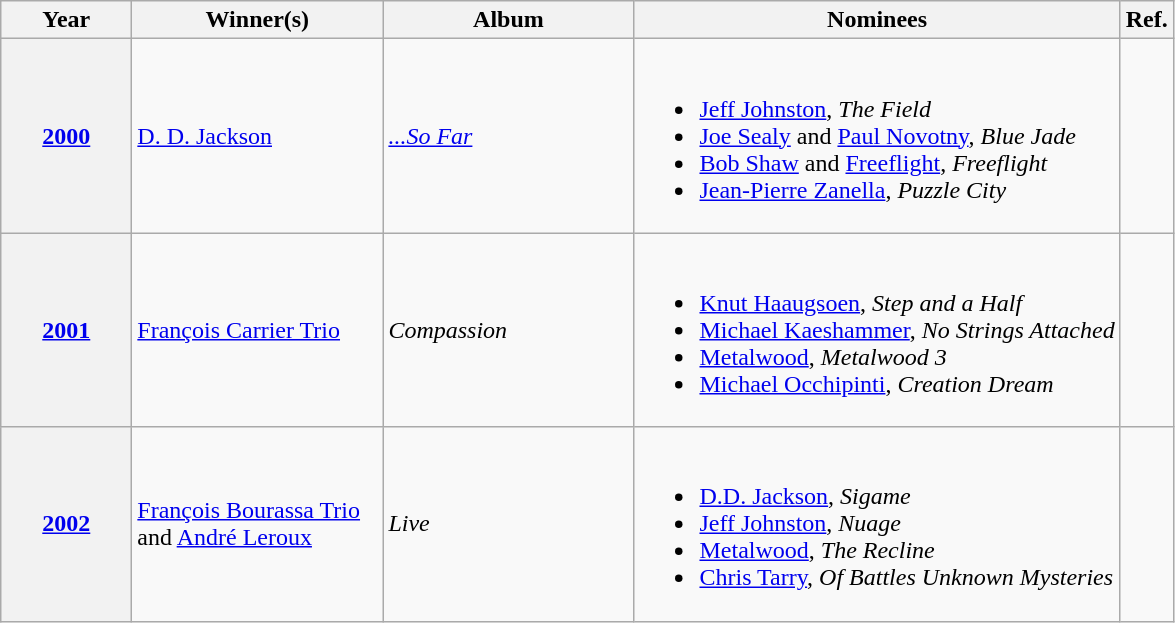<table class="wikitable sortable">
<tr>
<th scope="col" style="width:5em;">Year</th>
<th scope="col" style="width:10em;">Winner(s)</th>
<th scope="col" style="width:10em;">Album</th>
<th scope="col" class="unsortable">Nominees</th>
<th scope="col" class="unsortable">Ref.</th>
</tr>
<tr>
<th scope="row"><a href='#'>2000</a></th>
<td><a href='#'>D. D. Jackson</a></td>
<td><em><a href='#'>...So Far</a></em></td>
<td><br><ul><li><a href='#'>Jeff Johnston</a>, <em>The Field</em></li><li><a href='#'>Joe Sealy</a> and <a href='#'>Paul Novotny</a>, <em>Blue Jade</em></li><li><a href='#'>Bob Shaw</a> and <a href='#'>Freeflight</a>, <em>Freeflight</em></li><li><a href='#'>Jean-Pierre Zanella</a>, <em>Puzzle City</em></li></ul></td>
<td align="center"></td>
</tr>
<tr>
<th scope="row"><a href='#'>2001</a></th>
<td><a href='#'>François Carrier Trio</a></td>
<td><em>Compassion</em></td>
<td><br><ul><li><a href='#'>Knut Haaugsoen</a>, <em>Step and a Half</em></li><li><a href='#'>Michael Kaeshammer</a>, <em>No Strings Attached</em></li><li><a href='#'>Metalwood</a>, <em>Metalwood 3</em></li><li><a href='#'>Michael Occhipinti</a>, <em>Creation Dream</em></li></ul></td>
<td align="center"></td>
</tr>
<tr>
<th scope="row"><a href='#'>2002</a></th>
<td><a href='#'>François Bourassa Trio</a> and <a href='#'>André Leroux</a></td>
<td><em>Live</em></td>
<td><br><ul><li><a href='#'>D.D. Jackson</a>, <em>Sigame</em></li><li><a href='#'>Jeff Johnston</a>, <em>Nuage</em></li><li><a href='#'>Metalwood</a>, <em>The Recline</em></li><li><a href='#'>Chris Tarry</a>, <em>Of Battles Unknown Mysteries</em></li></ul></td>
<td align="center"></td>
</tr>
</table>
